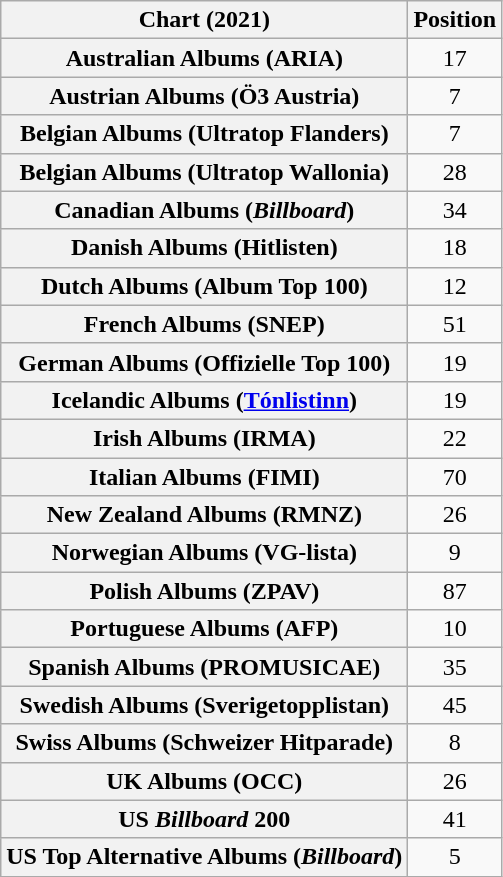<table class="wikitable plainrowheaders sortable" style="text-align:center">
<tr>
<th scope="col">Chart (2021)</th>
<th scope="col">Position</th>
</tr>
<tr>
<th scope="row">Australian Albums (ARIA)</th>
<td>17</td>
</tr>
<tr>
<th scope="row">Austrian Albums (Ö3 Austria)</th>
<td>7</td>
</tr>
<tr>
<th scope="row">Belgian Albums (Ultratop Flanders)</th>
<td>7</td>
</tr>
<tr>
<th scope="row">Belgian Albums (Ultratop Wallonia)</th>
<td>28</td>
</tr>
<tr>
<th scope="row">Canadian Albums (<em>Billboard</em>)</th>
<td>34</td>
</tr>
<tr>
<th scope="row">Danish Albums (Hitlisten)</th>
<td>18</td>
</tr>
<tr>
<th scope="row">Dutch Albums (Album Top 100)</th>
<td>12</td>
</tr>
<tr>
<th scope="row">French Albums (SNEP)</th>
<td>51</td>
</tr>
<tr>
<th scope="row">German Albums (Offizielle Top 100)</th>
<td>19</td>
</tr>
<tr>
<th scope="row">Icelandic Albums (<a href='#'>Tónlistinn</a>)</th>
<td>19</td>
</tr>
<tr>
<th scope="row">Irish Albums (IRMA)</th>
<td>22</td>
</tr>
<tr>
<th scope="row">Italian Albums (FIMI)</th>
<td>70</td>
</tr>
<tr>
<th scope="row">New Zealand Albums (RMNZ)</th>
<td>26</td>
</tr>
<tr>
<th scope="row">Norwegian Albums (VG-lista)</th>
<td>9</td>
</tr>
<tr>
<th scope="row">Polish Albums (ZPAV)</th>
<td>87</td>
</tr>
<tr>
<th scope="row">Portuguese Albums (AFP)</th>
<td>10</td>
</tr>
<tr>
<th scope="row">Spanish Albums (PROMUSICAE)</th>
<td>35</td>
</tr>
<tr>
<th scope="row">Swedish Albums (Sverigetopplistan)</th>
<td>45</td>
</tr>
<tr>
<th scope="row">Swiss Albums (Schweizer Hitparade)</th>
<td>8</td>
</tr>
<tr>
<th scope="row">UK Albums (OCC)</th>
<td>26</td>
</tr>
<tr>
<th scope="row">US <em>Billboard</em> 200</th>
<td>41</td>
</tr>
<tr>
<th scope="row">US Top Alternative Albums (<em>Billboard</em>)</th>
<td>5</td>
</tr>
</table>
